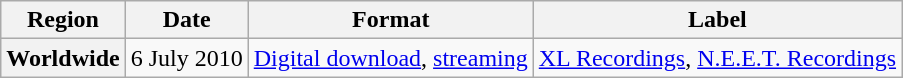<table class="wikitable plainrowheaders">
<tr>
<th scope="col">Region</th>
<th scope="col">Date</th>
<th scope="col">Format</th>
<th scope="col">Label</th>
</tr>
<tr>
<th scope="row">Worldwide</th>
<td>6 July 2010</td>
<td><a href='#'>Digital download</a>, <a href='#'>streaming</a></td>
<td><a href='#'>XL Recordings</a>, <a href='#'>N.E.E.T. Recordings</a></td>
</tr>
</table>
